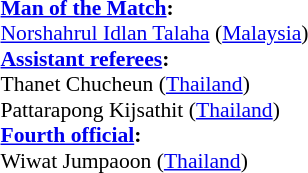<table width=50% style="font-size:90%;">
<tr>
<td><br><strong><a href='#'>Man of the Match</a>:</strong>	
<br><a href='#'>Norshahrul Idlan Talaha</a> (<a href='#'>Malaysia</a>)<br><strong><a href='#'>Assistant referees</a>:</strong>
<br>Thanet Chucheun (<a href='#'>Thailand</a>)
<br>Pattarapong Kijsathit (<a href='#'>Thailand</a>)
<br><strong><a href='#'>Fourth official</a>:</strong>
<br>Wiwat Jumpaoon (<a href='#'>Thailand</a>)</td>
</tr>
</table>
